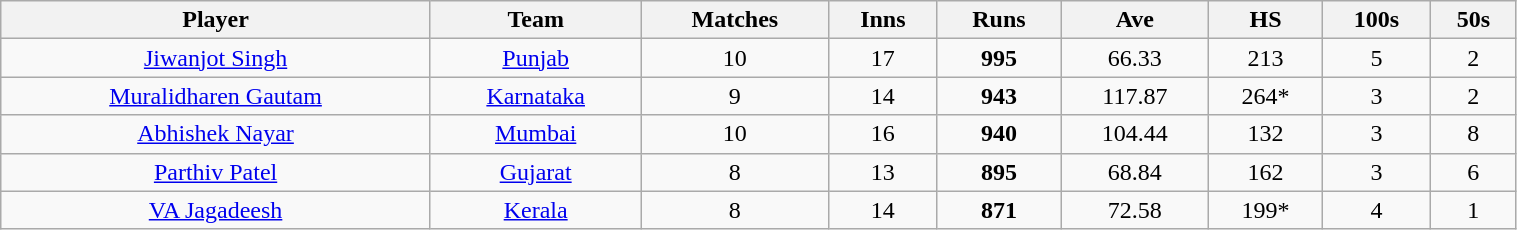<table class="wikitable sortable" width=80%>
<tr align="center">
<th class="unsortable">Player</th>
<th class="unsortable">Team</th>
<th class="unsortable">Matches</th>
<th class="unsortable">Inns</th>
<th>Runs</th>
<th>Ave</th>
<th>HS</th>
<th>100s</th>
<th>50s</th>
</tr>
<tr align="center">
<td><a href='#'>Jiwanjot Singh</a></td>
<td><a href='#'>Punjab</a></td>
<td>10</td>
<td>17</td>
<td><strong>995</strong></td>
<td>66.33</td>
<td>213</td>
<td>5</td>
<td>2</td>
</tr>
<tr align="center">
<td><a href='#'>Muralidharen Gautam</a></td>
<td><a href='#'>Karnataka</a></td>
<td>9</td>
<td>14</td>
<td><strong>943</strong></td>
<td>117.87</td>
<td>264*</td>
<td>3</td>
<td>2</td>
</tr>
<tr align="center">
<td><a href='#'>Abhishek Nayar</a></td>
<td><a href='#'>Mumbai</a></td>
<td>10</td>
<td>16</td>
<td><strong>940</strong></td>
<td>104.44</td>
<td>132</td>
<td>3</td>
<td>8</td>
</tr>
<tr align="center">
<td><a href='#'>Parthiv Patel</a></td>
<td><a href='#'>Gujarat</a></td>
<td>8</td>
<td>13</td>
<td><strong>895</strong></td>
<td>68.84</td>
<td>162</td>
<td>3</td>
<td>6</td>
</tr>
<tr align="center">
<td><a href='#'>VA Jagadeesh</a></td>
<td><a href='#'>Kerala</a></td>
<td>8</td>
<td>14</td>
<td><strong>871</strong></td>
<td>72.58</td>
<td>199*</td>
<td>4</td>
<td>1</td>
</tr>
</table>
